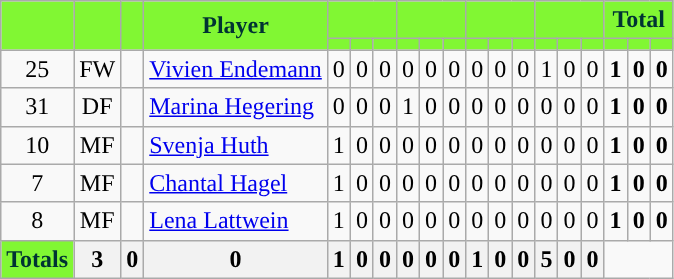<table class="wikitable" style="text-align:center;">
<tr>
<th rowspan=2 style="background:#81F733; color:#003333; "></th>
<th rowspan=2 style="background:#81F733; color:#003333; "></th>
<th rowspan=2 style="background:#81F733; color:#003333; "></th>
<th rowspan=2 style="background:#81F733; color:#003333; ">Player</th>
<th colspan=3 style="background:#81F733; color:#003333; "></th>
<th colspan=3 style="background:#81F733; color:#003333; "></th>
<th colspan=3 style="background:#81F733; color:#003333; "></th>
<th colspan=3 style="background:#81F733; color:#003333; "></th>
<th colspan=3 style="background:#81F733; color:#003333; ">Total</th>
</tr>
<tr>
<th style="background:#81F733; color:#003333; "></th>
<th style="background:#81F733; color:#003333; "></th>
<th style="background:#81F733; color:#003333; "></th>
<th style="background:#81F733; color:#003333; "></th>
<th style="background:#81F733; color:#003333; "></th>
<th style="background:#81F733; color:#003333; "></th>
<th style="background:#81F733; color:#003333; "></th>
<th style="background:#81F733; color:#003333; "></th>
<th style="background:#81F733; color:#003333; "></th>
<th style="background:#81F733; color:#003333; "></th>
<th style="background:#81F733; color:#003333; "></th>
<th style="background:#81F733; color:#003333; "></th>
<th style="background:#81F733; color:#003333; "></th>
<th style="background:#81F733; color:#003333; "></th>
<th style="background:#81F733; color:#003333; "></th>
</tr>
<tr>
<td>25</td>
<td>FW</td>
<td></td>
<td align="left"><a href='#'>Vivien Endemann</a></td>
<td>0</td>
<td>0</td>
<td>0</td>
<td>0</td>
<td>0</td>
<td>0</td>
<td>0</td>
<td>0</td>
<td>0</td>
<td>1</td>
<td>0</td>
<td>0</td>
<td><strong>1</strong></td>
<td><strong>0</strong></td>
<td><strong>0</strong></td>
</tr>
<tr>
<td>31</td>
<td>DF</td>
<td></td>
<td align="left"><a href='#'>Marina Hegering</a></td>
<td>0</td>
<td>0</td>
<td>0</td>
<td>1</td>
<td>0</td>
<td>0</td>
<td>0</td>
<td>0</td>
<td>0</td>
<td>0</td>
<td>0</td>
<td>0</td>
<td><strong>1</strong></td>
<td><strong>0</strong></td>
<td><strong>0</strong></td>
</tr>
<tr>
<td>10</td>
<td>MF</td>
<td></td>
<td align="left"><a href='#'>Svenja Huth</a></td>
<td>1</td>
<td>0</td>
<td>0</td>
<td>0</td>
<td>0</td>
<td>0</td>
<td>0</td>
<td>0</td>
<td>0</td>
<td>0</td>
<td>0</td>
<td>0</td>
<td><strong>1</strong></td>
<td><strong>0</strong></td>
<td><strong>0</strong></td>
</tr>
<tr>
<td>7</td>
<td>MF</td>
<td></td>
<td align="left"><a href='#'>Chantal Hagel</a></td>
<td>1</td>
<td>0</td>
<td>0</td>
<td>0</td>
<td>0</td>
<td>0</td>
<td>0</td>
<td>0</td>
<td>0</td>
<td>0</td>
<td>0</td>
<td>0</td>
<td><strong>1</strong></td>
<td><strong>0</strong></td>
<td><strong>0</strong></td>
</tr>
<tr>
<td>8</td>
<td>MF</td>
<td></td>
<td align="left"><a href='#'>Lena Lattwein</a></td>
<td>1</td>
<td>0</td>
<td>0</td>
<td>0</td>
<td>0</td>
<td>0</td>
<td>0</td>
<td>0</td>
<td>0</td>
<td>0</td>
<td>0</td>
<td>0</td>
<td><strong>1</strong></td>
<td><strong>0</strong></td>
<td><strong>0</strong></td>
</tr>
<tr>
<th style="background:#81F733; color:#003333; ">Totals</th>
<th>3</th>
<th>0</th>
<th>0</th>
<th>1</th>
<th>0</th>
<th>0</th>
<th>0</th>
<th>0</th>
<th>0</th>
<th>1</th>
<th>0</th>
<th>0</th>
<th>5</th>
<th>0</th>
<th>0</th>
</tr>
</table>
